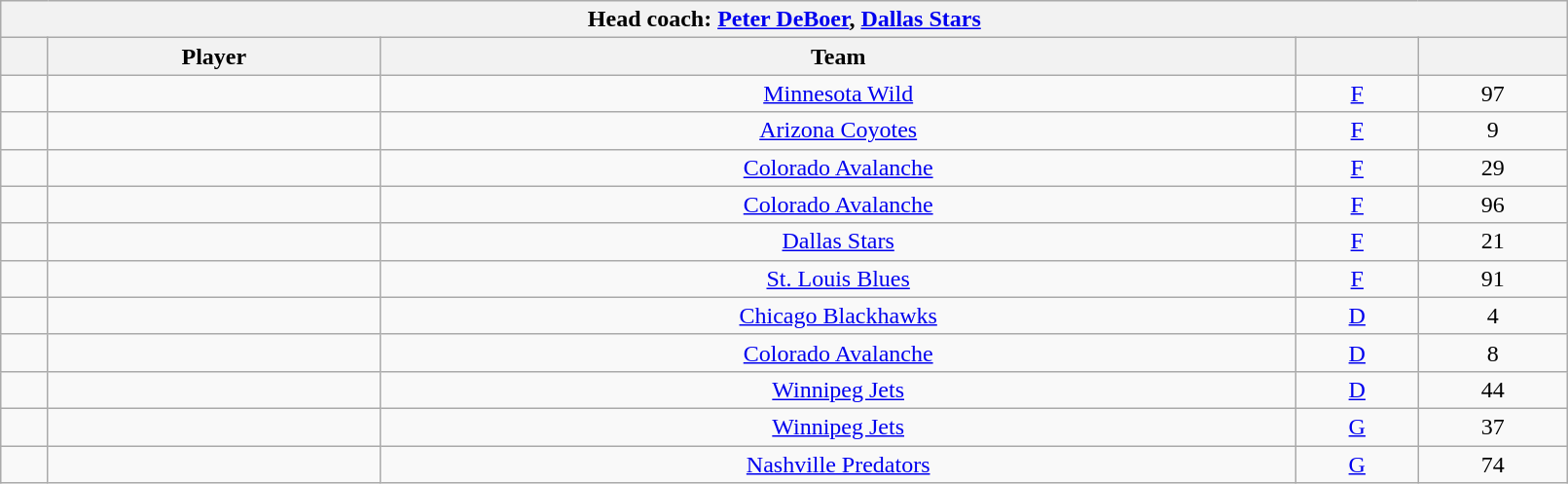<table class="wikitable sortable" style="text-align:center" width="85%">
<tr>
<th colspan=5>Head coach:  <a href='#'>Peter DeBoer</a>, <a href='#'>Dallas Stars</a></th>
</tr>
<tr>
<th></th>
<th>Player</th>
<th>Team</th>
<th></th>
<th></th>
</tr>
<tr>
<td></td>
<td></td>
<td><a href='#'>Minnesota Wild</a></td>
<td><a href='#'>F</a></td>
<td>97</td>
</tr>
<tr>
<td></td>
<td></td>
<td><a href='#'>Arizona Coyotes</a></td>
<td><a href='#'>F</a></td>
<td>9</td>
</tr>
<tr>
<td></td>
<td></td>
<td><a href='#'>Colorado Avalanche</a></td>
<td><a href='#'>F</a></td>
<td>29</td>
</tr>
<tr>
<td></td>
<td></td>
<td><a href='#'>Colorado Avalanche</a></td>
<td><a href='#'>F</a></td>
<td>96</td>
</tr>
<tr>
<td></td>
<td></td>
<td><a href='#'>Dallas Stars</a></td>
<td><a href='#'>F</a></td>
<td>21</td>
</tr>
<tr>
<td></td>
<td></td>
<td><a href='#'>St. Louis Blues</a></td>
<td><a href='#'>F</a></td>
<td>91</td>
</tr>
<tr>
<td></td>
<td></td>
<td><a href='#'>Chicago Blackhawks</a></td>
<td><a href='#'>D</a></td>
<td>4</td>
</tr>
<tr>
<td></td>
<td></td>
<td><a href='#'>Colorado Avalanche</a></td>
<td><a href='#'>D</a></td>
<td>8</td>
</tr>
<tr>
<td></td>
<td></td>
<td><a href='#'>Winnipeg Jets</a></td>
<td><a href='#'>D</a></td>
<td>44</td>
</tr>
<tr>
<td></td>
<td></td>
<td><a href='#'>Winnipeg Jets</a></td>
<td><a href='#'>G</a></td>
<td>37</td>
</tr>
<tr>
<td></td>
<td></td>
<td><a href='#'>Nashville Predators</a></td>
<td><a href='#'>G</a></td>
<td>74</td>
</tr>
</table>
